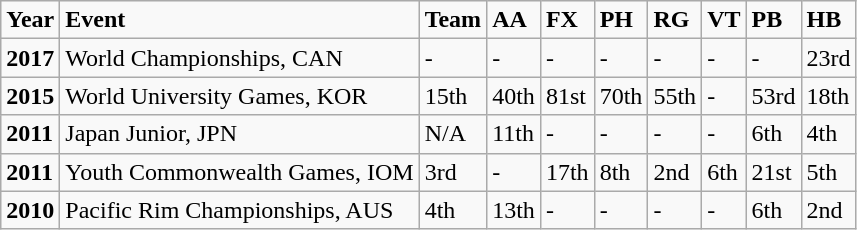<table class="wikitable">
<tr>
<td><strong>Year</strong></td>
<td><strong>Event</strong></td>
<td><strong>Team</strong></td>
<td><strong>AA</strong></td>
<td><strong>FX</strong></td>
<td><strong>PH</strong></td>
<td><strong>RG</strong></td>
<td><strong>VT</strong></td>
<td><strong>PB</strong></td>
<td><strong>HB</strong></td>
</tr>
<tr>
<td><strong>2017</strong></td>
<td>World Championships, CAN</td>
<td>-</td>
<td>-</td>
<td>-</td>
<td>-</td>
<td>-</td>
<td>-</td>
<td>-</td>
<td>23rd</td>
</tr>
<tr>
<td><strong>2015</strong></td>
<td>World University Games, KOR</td>
<td>15th</td>
<td>40th</td>
<td>81st</td>
<td>70th</td>
<td>55th</td>
<td>-</td>
<td>53rd</td>
<td>18th</td>
</tr>
<tr>
<td><strong>2011</strong></td>
<td>Japan Junior, JPN</td>
<td>N/A</td>
<td>11th</td>
<td>-</td>
<td>-</td>
<td>-</td>
<td>-</td>
<td>6th</td>
<td>4th</td>
</tr>
<tr>
<td><strong>2011</strong></td>
<td>Youth Commonwealth Games, IOM</td>
<td>3rd</td>
<td>-</td>
<td>17th</td>
<td>8th</td>
<td>2nd</td>
<td>6th</td>
<td>21st</td>
<td>5th</td>
</tr>
<tr>
<td><strong>2010</strong></td>
<td>Pacific Rim Championships, AUS</td>
<td>4th</td>
<td>13th</td>
<td>-</td>
<td>-</td>
<td>-</td>
<td>-</td>
<td>6th</td>
<td>2nd</td>
</tr>
</table>
